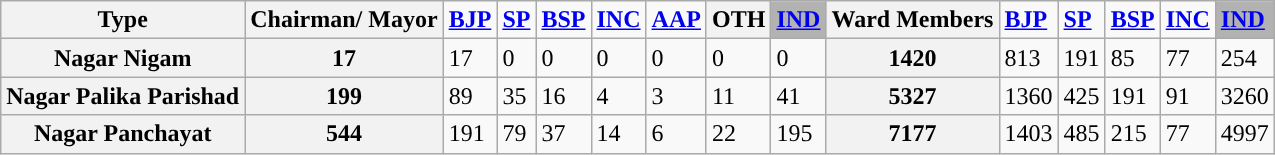<table class="wikitable sortable">
<tr>
<th>Type</th>
<th>Chairman/ Mayor</th>
<td><a href='#'><span><strong>BJP</strong></span></a></td>
<td><a href='#'><span><strong>SP</strong></span></a></td>
<td><a href='#'><span><strong>BSP</strong></span></a></td>
<td><a href='#'><span><strong>INC</strong></span></a></td>
<td><a href='#'><span><strong>AAP</strong></span></a></td>
<th>OTH</th>
<td bgcolor="#B2B2B2"><a href='#'><span><strong>IND</strong></span></a></td>
<th>Ward Members</th>
<td><a href='#'><span><strong>BJP</strong></span></a></td>
<td><a href='#'><span><strong>SP</strong></span></a></td>
<td><a href='#'><span><strong>BSP</strong></span></a></td>
<td><a href='#'><span><strong>INC</strong></span></a></td>
<td bgcolor="#B2B2B2"><a href='#'><span><strong>IND</strong></span></a></td>
</tr>
<tr>
<th>Nagar Nigam</th>
<th>17</th>
<td>17</td>
<td>0</td>
<td>0</td>
<td>0</td>
<td>0</td>
<td>0</td>
<td>0</td>
<th>1420</th>
<td>813</td>
<td>191</td>
<td>85</td>
<td>77</td>
<td>254</td>
</tr>
<tr>
<th>Nagar Palika Parishad</th>
<th>199</th>
<td>89</td>
<td>35</td>
<td>16</td>
<td>4</td>
<td>3</td>
<td>11</td>
<td>41</td>
<th>5327</th>
<td>1360</td>
<td>425</td>
<td>191</td>
<td>91</td>
<td>3260</td>
</tr>
<tr>
<th>Nagar Panchayat</th>
<th>544</th>
<td>191</td>
<td>79</td>
<td>37</td>
<td>14</td>
<td>6</td>
<td>22</td>
<td>195</td>
<th>7177</th>
<td>1403</td>
<td>485</td>
<td>215</td>
<td>77</td>
<td>4997</td>
</tr>
</table>
